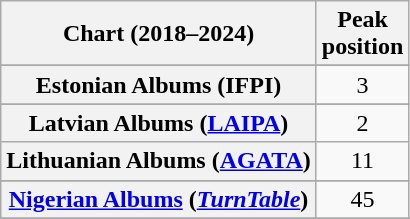<table class="wikitable sortable plainrowheaders" style="text-align:center">
<tr>
<th scope="col">Chart (2018–2024)</th>
<th scope="col">Peak<br>position</th>
</tr>
<tr>
</tr>
<tr>
</tr>
<tr>
</tr>
<tr>
</tr>
<tr>
</tr>
<tr>
</tr>
<tr>
<th scope="row">Estonian Albums (IFPI)</th>
<td>3</td>
</tr>
<tr>
</tr>
<tr>
</tr>
<tr>
</tr>
<tr>
</tr>
<tr>
</tr>
<tr>
</tr>
<tr>
</tr>
<tr>
<th scope="row">Latvian Albums (<a href='#'>LAIPA</a>)</th>
<td>2</td>
</tr>
<tr>
<th scope="row">Lithuanian Albums (<a href='#'>AGATA</a>)</th>
<td>11</td>
</tr>
<tr>
</tr>
<tr>
<th scope="row"><a href='#'>Nigerian Albums</a> (<em><a href='#'>TurnTable</a></em>)</th>
<td>45</td>
</tr>
<tr>
</tr>
<tr>
</tr>
<tr>
</tr>
<tr>
</tr>
<tr>
</tr>
<tr>
</tr>
<tr>
</tr>
<tr>
</tr>
</table>
